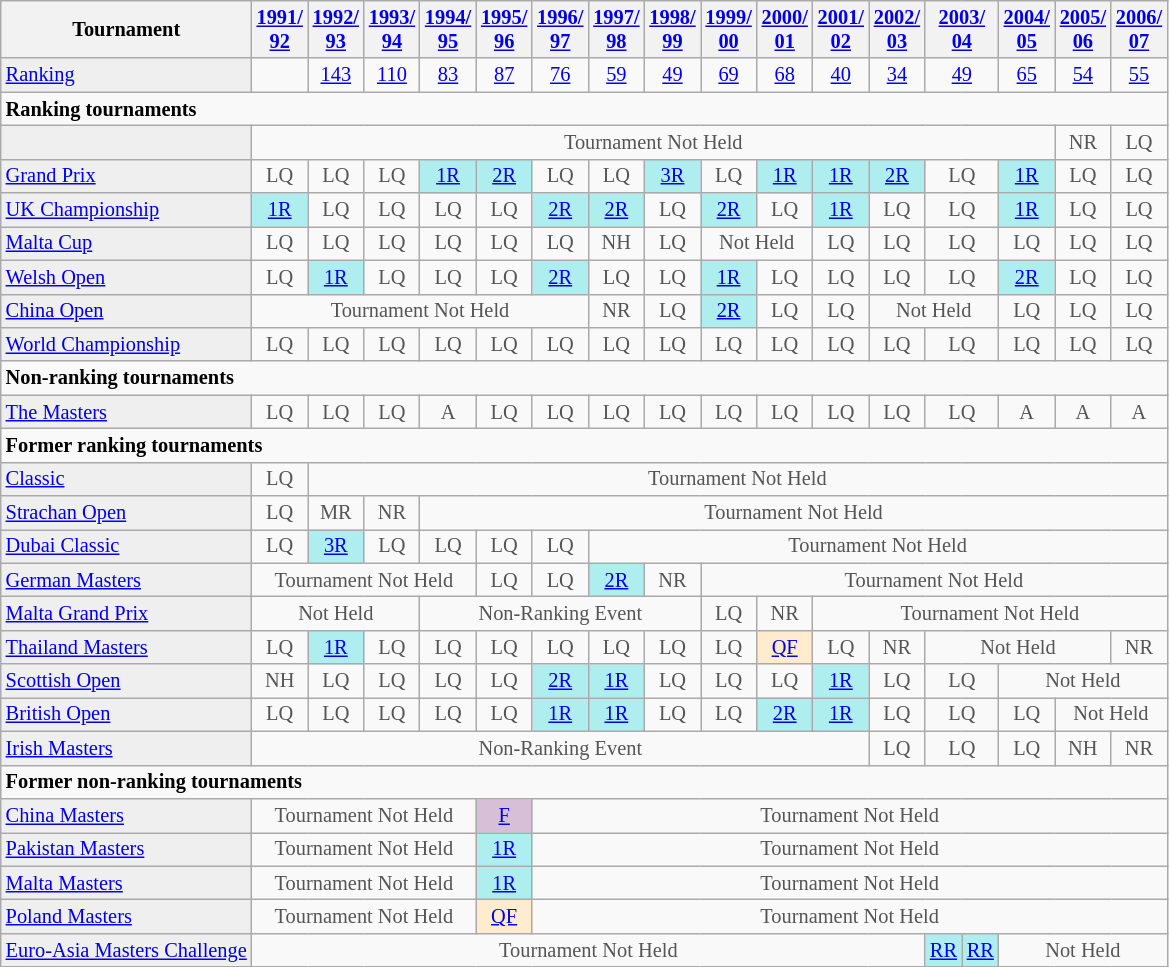<table class="wikitable" style="font-size:85%">
<tr>
<th>Tournament</th>
<th><a href='#'>1991/<br>92</a></th>
<th><a href='#'>1992/<br>93</a></th>
<th><a href='#'>1993/<br>94</a></th>
<th><a href='#'>1994/<br>95</a></th>
<th><a href='#'>1995/<br>96</a></th>
<th><a href='#'>1996/<br>97</a></th>
<th><a href='#'>1997/<br>98</a></th>
<th><a href='#'>1998/<br>99</a></th>
<th><a href='#'>1999/<br>00</a></th>
<th><a href='#'>2000/<br>01</a></th>
<th><a href='#'>2001/<br>02</a></th>
<th><a href='#'>2002/<br>03</a></th>
<th colspan="2"><a href='#'>2003/<br>04</a></th>
<th><a href='#'>2004/<br>05</a></th>
<th><a href='#'>2005/<br>06</a></th>
<th><a href='#'>2006/<br>07</a></th>
</tr>
<tr>
<td style="background:#EFEFEF;"><a href='#'>Ranking</a></td>
<td style="text-align:center;"></td>
<td style="text-align:center;"><a href='#'>143</a></td>
<td style="text-align:center;"><a href='#'>110</a></td>
<td style="text-align:center;"><a href='#'>83</a></td>
<td style="text-align:center;"><a href='#'>87</a></td>
<td style="text-align:center;"><a href='#'>76</a></td>
<td style="text-align:center;"><a href='#'>59</a></td>
<td style="text-align:center;"><a href='#'>49</a></td>
<td style="text-align:center;"><a href='#'>69</a></td>
<td style="text-align:center;"><a href='#'>68</a></td>
<td style="text-align:center;"><a href='#'>40</a></td>
<td style="text-align:center;"><a href='#'>34</a></td>
<td colspan="2" style="text-align:center;"><a href='#'>49</a></td>
<td style="text-align:center;"><a href='#'>65</a></td>
<td style="text-align:center;"><a href='#'>54</a></td>
<td style="text-align:center;"><a href='#'>55</a></td>
</tr>
<tr>
<td colspan="30"><strong>Ranking tournaments</strong></td>
</tr>
<tr>
<td style="background:#EFEFEF;"></td>
<td colspan="15" style="text-align:center; color:#555555;">Tournament Not Held</td>
<td style="text-align:center; color:#555555;">NR</td>
<td style="text-align:center; color:#555555;">LQ</td>
</tr>
<tr>
<td style="background:#EFEFEF;"><a href='#'>Grand Prix</a></td>
<td style="text-align:center; color:#555555;">LQ</td>
<td style="text-align:center; color:#555555;">LQ</td>
<td style="text-align:center; color:#555555;">LQ</td>
<td style="text-align:center; background:#afeeee;"><a href='#'>1R</a></td>
<td style="text-align:center; background:#afeeee;"><a href='#'>2R</a></td>
<td style="text-align:center; color:#555555;">LQ</td>
<td style="text-align:center; color:#555555;">LQ</td>
<td style="text-align:center; background:#afeeee;"><a href='#'>3R</a></td>
<td style="text-align:center; color:#555555;">LQ</td>
<td style="text-align:center; background:#afeeee;"><a href='#'>1R</a></td>
<td style="text-align:center; background:#afeeee;"><a href='#'>1R</a></td>
<td style="text-align:center; background:#afeeee;"><a href='#'>2R</a></td>
<td colspan="2" style="text-align:center; color:#555555;">LQ</td>
<td style="text-align:center; background:#afeeee;"><a href='#'>1R</a></td>
<td style="text-align:center; color:#555555;">LQ</td>
<td style="text-align:center; color:#555555;">LQ</td>
</tr>
<tr>
<td style="background:#EFEFEF;"><a href='#'>UK Championship</a></td>
<td style="text-align:center; background:#afeeee;"><a href='#'>1R</a></td>
<td style="text-align:center; color:#555555;">LQ</td>
<td style="text-align:center; color:#555555;">LQ</td>
<td style="text-align:center; color:#555555;">LQ</td>
<td style="text-align:center; color:#555555;">LQ</td>
<td style="text-align:center; background:#afeeee;"><a href='#'>2R</a></td>
<td style="text-align:center; background:#afeeee;"><a href='#'>2R</a></td>
<td style="text-align:center; color:#555555;">LQ</td>
<td style="text-align:center; background:#afeeee;"><a href='#'>2R</a></td>
<td style="text-align:center; color:#555555;">LQ</td>
<td style="text-align:center; background:#afeeee;"><a href='#'>1R</a></td>
<td style="text-align:center; color:#555555;">LQ</td>
<td colspan="2" style="text-align:center; color:#555555;">LQ</td>
<td style="text-align:center; background:#afeeee;"><a href='#'>1R</a></td>
<td style="text-align:center; color:#555555;">LQ</td>
<td style="text-align:center; color:#555555;">LQ</td>
</tr>
<tr>
<td style="background:#EFEFEF;"><a href='#'>Malta Cup</a></td>
<td style="text-align:center; color:#555555;">LQ</td>
<td style="text-align:center; color:#555555;">LQ</td>
<td style="text-align:center; color:#555555;">LQ</td>
<td style="text-align:center; color:#555555;">LQ</td>
<td style="text-align:center; color:#555555;">LQ</td>
<td style="text-align:center; color:#555555;">LQ</td>
<td style="text-align:center; color:#555555;">NH</td>
<td style="text-align:center; color:#555555;">LQ</td>
<td colspan="2" style="text-align:center; color:#555555;">Not Held</td>
<td style="text-align:center; color:#555555;">LQ</td>
<td style="text-align:center; color:#555555;">LQ</td>
<td colspan="2" style="text-align:center; color:#555555;">LQ</td>
<td style="text-align:center; color:#555555;">LQ</td>
<td style="text-align:center; color:#555555;">LQ</td>
<td style="text-align:center; color:#555555;">LQ</td>
</tr>
<tr>
<td style="background:#EFEFEF;"><a href='#'>Welsh Open</a></td>
<td style="text-align:center; color:#555555;">LQ</td>
<td style="text-align:center; background:#afeeee;"><a href='#'>1R</a></td>
<td style="text-align:center; color:#555555;">LQ</td>
<td style="text-align:center; color:#555555;">LQ</td>
<td style="text-align:center; color:#555555;">LQ</td>
<td style="text-align:center; background:#afeeee;"><a href='#'>2R</a></td>
<td style="text-align:center; color:#555555;">LQ</td>
<td style="text-align:center; color:#555555;">LQ</td>
<td style="text-align:center; background:#afeeee;"><a href='#'>1R</a></td>
<td style="text-align:center; color:#555555;">LQ</td>
<td style="text-align:center; color:#555555;">LQ</td>
<td style="text-align:center; color:#555555;">LQ</td>
<td colspan="2" style="text-align:center; color:#555555;">LQ</td>
<td style="text-align:center; background:#afeeee;"><a href='#'>2R</a></td>
<td style="text-align:center; color:#555555;">LQ</td>
<td style="text-align:center; color:#555555;">LQ</td>
</tr>
<tr>
<td style="background:#EFEFEF;"><a href='#'>China Open</a></td>
<td colspan="6" style="text-align:center; color:#555555;">Tournament Not Held</td>
<td style="text-align:center; color:#555555;">NR</td>
<td style="text-align:center; color:#555555;">LQ</td>
<td style="text-align:center; background:#afeeee;"><a href='#'>2R</a></td>
<td style="text-align:center; color:#555555;">LQ</td>
<td style="text-align:center; color:#555555;">LQ</td>
<td colspan="3" style="text-align:center; color:#555555;">Not Held</td>
<td style="text-align:center; color:#555555;">LQ</td>
<td style="text-align:center; color:#555555;">LQ</td>
<td style="text-align:center; color:#555555;">LQ</td>
</tr>
<tr>
<td style="background:#EFEFEF;"><a href='#'>World Championship</a></td>
<td style="text-align:center; color:#555555;">LQ</td>
<td style="text-align:center; color:#555555;">LQ</td>
<td style="text-align:center; color:#555555;">LQ</td>
<td style="text-align:center; color:#555555;">LQ</td>
<td style="text-align:center; color:#555555;">LQ</td>
<td style="text-align:center; color:#555555;">LQ</td>
<td style="text-align:center; color:#555555;">LQ</td>
<td style="text-align:center; color:#555555;">LQ</td>
<td style="text-align:center; color:#555555;">LQ</td>
<td style="text-align:center; color:#555555;">LQ</td>
<td style="text-align:center; color:#555555;">LQ</td>
<td style="text-align:center; color:#555555;">LQ</td>
<td colspan="2" style="text-align:center; color:#555555;">LQ</td>
<td style="text-align:center; color:#555555;">LQ</td>
<td style="text-align:center; color:#555555;">LQ</td>
<td style="text-align:center; color:#555555;">LQ</td>
</tr>
<tr>
<td colspan="30"><strong>Non-ranking tournaments</strong></td>
</tr>
<tr>
<td style="background:#EFEFEF;"><a href='#'>The Masters</a></td>
<td style="text-align:center; color:#555555;">LQ</td>
<td style="text-align:center; color:#555555;">LQ</td>
<td style="text-align:center; color:#555555;">LQ</td>
<td style="text-align:center; color:#555555;">A</td>
<td style="text-align:center; color:#555555;">LQ</td>
<td style="text-align:center; color:#555555;">LQ</td>
<td style="text-align:center; color:#555555;">LQ</td>
<td style="text-align:center; color:#555555;">LQ</td>
<td style="text-align:center; color:#555555;">LQ</td>
<td style="text-align:center; color:#555555;">LQ</td>
<td style="text-align:center; color:#555555;">LQ</td>
<td style="text-align:center; color:#555555;">LQ</td>
<td colspan="2" style="text-align:center; color:#555555;">LQ</td>
<td style="text-align:center; color:#555555;">A</td>
<td style="text-align:center; color:#555555;">A</td>
<td style="text-align:center; color:#555555;">A</td>
</tr>
<tr>
<td colspan="30"><strong>Former ranking tournaments</strong></td>
</tr>
<tr>
<td style="background:#EFEFEF;"><a href='#'>Classic</a></td>
<td align="center" style="color:#555555;">LQ</td>
<td align="center" colspan="30" style="color:#555555;">Tournament Not Held</td>
</tr>
<tr>
<td style="background:#EFEFEF;"><a href='#'>Strachan Open</a></td>
<td align="center" style="color:#555555;">LQ</td>
<td align="center" style="color:#555555;">MR</td>
<td align="center" style="color:#555555;">NR</td>
<td align="center" colspan="30" style="color:#555555;">Tournament Not Held</td>
</tr>
<tr>
<td style="background:#EFEFEF;"><a href='#'>Dubai Classic</a></td>
<td style="text-align:center; color:#555555;">LQ</td>
<td style="text-align:center; background:#afeeee;"><a href='#'>3R</a></td>
<td style="text-align:center; color:#555555;">LQ</td>
<td style="text-align:center; color:#555555;">LQ</td>
<td style="text-align:center; color:#555555;">LQ</td>
<td style="text-align:center; color:#555555;">LQ</td>
<td colspan="30" style="text-align:center; color:#555555;">Tournament Not Held</td>
</tr>
<tr>
<td style="background:#EFEFEF;"><a href='#'>German Masters</a></td>
<td colspan="4" style="text-align:center; color:#555555;">Tournament Not Held</td>
<td style="text-align:center; color:#555555;">LQ</td>
<td style="text-align:center; color:#555555;">LQ</td>
<td style="text-align:center; background:#afeeee;"><a href='#'>2R</a></td>
<td style="text-align:center; color:#555555;">NR</td>
<td colspan="9" style="text-align:center; color:#555555;">Tournament Not Held</td>
</tr>
<tr>
<td style="background:#EFEFEF;"><a href='#'>Malta Grand Prix</a></td>
<td colspan="3" style="text-align:center; color:#555555;">Not Held</td>
<td colspan="5" style="text-align:center; color:#555555;">Non-Ranking Event</td>
<td style="text-align:center; color:#555555;">LQ</td>
<td style="text-align:center; color:#555555;">NR</td>
<td colspan="30" style="text-align:center; color:#555555;">Tournament Not Held</td>
</tr>
<tr>
<td style="background:#EFEFEF;"><a href='#'>Thailand Masters</a></td>
<td style="text-align:center; color:#555555;">LQ</td>
<td style="text-align:center; background:#afeeee;"><a href='#'>1R</a></td>
<td style="text-align:center; color:#555555;">LQ</td>
<td style="text-align:center; color:#555555;">LQ</td>
<td style="text-align:center; color:#555555;">LQ</td>
<td style="text-align:center; color:#555555;">LQ</td>
<td style="text-align:center; color:#555555;">LQ</td>
<td style="text-align:center; color:#555555;">LQ</td>
<td style="text-align:center; color:#555555;">LQ</td>
<td style="text-align:center; background:#ffebcd;"><a href='#'>QF</a></td>
<td style="text-align:center; color:#555555;">LQ</td>
<td style="text-align:center; color:#555555;">NR</td>
<td colspan="4" style="text-align:center; color:#555555;">Not Held</td>
<td style="text-align:center; color:#555555;">NR</td>
</tr>
<tr>
<td style="background:#EFEFEF;"><a href='#'>Scottish Open</a></td>
<td style="text-align:center; color:#555555;">NH</td>
<td style="text-align:center; color:#555555;">LQ</td>
<td style="text-align:center; color:#555555;">LQ</td>
<td style="text-align:center; color:#555555;">LQ</td>
<td style="text-align:center; color:#555555;">LQ</td>
<td style="text-align:center; background:#afeeee;"><a href='#'>2R</a></td>
<td style="text-align:center; background:#afeeee;"><a href='#'>1R</a></td>
<td style="text-align:center; color:#555555;">LQ</td>
<td style="text-align:center; color:#555555;">LQ</td>
<td style="text-align:center; color:#555555;">LQ</td>
<td style="text-align:center; background:#afeeee;"><a href='#'>1R</a></td>
<td style="text-align:center; color:#555555;">LQ</td>
<td colspan="2" style="text-align:center; color:#555555;">LQ</td>
<td colspan="3" style="text-align:center; color:#555555;">Not Held</td>
</tr>
<tr>
<td style="background:#EFEFEF;"><a href='#'>British Open</a></td>
<td style="text-align:center; color:#555555;">LQ</td>
<td style="text-align:center; color:#555555;">LQ</td>
<td style="text-align:center; color:#555555;">LQ</td>
<td style="text-align:center; color:#555555;">LQ</td>
<td style="text-align:center; color:#555555;">LQ</td>
<td style="text-align:center; background:#afeeee;"><a href='#'>1R</a></td>
<td style="text-align:center; background:#afeeee;"><a href='#'>1R</a></td>
<td style="text-align:center; color:#555555;">LQ</td>
<td style="text-align:center; color:#555555;">LQ</td>
<td style="text-align:center; background:#afeeee;"><a href='#'>2R</a></td>
<td style="text-align:center; background:#afeeee;"><a href='#'>1R</a></td>
<td style="text-align:center; color:#555555;">LQ</td>
<td colspan="2" style="text-align:center; color:#555555;">LQ</td>
<td style="text-align:center; color:#555555;">LQ</td>
<td colspan="30" style="text-align:center; color:#555555;">Not Held</td>
</tr>
<tr>
<td style="background:#EFEFEF;"><a href='#'>Irish Masters</a></td>
<td colspan="11" style="text-align:center; color:#555555;">Non-Ranking Event</td>
<td style="text-align:center; color:#555555;">LQ</td>
<td colspan="2" style="text-align:center; color:#555555;">LQ</td>
<td style="text-align:center; color:#555555;">LQ</td>
<td style="text-align:center; color:#555555;">NH</td>
<td style="text-align:center; color:#555555;">NR</td>
</tr>
<tr>
<td colspan="30"><strong>Former non-ranking tournaments</strong></td>
</tr>
<tr>
<td style="background:#EFEFEF;"><a href='#'>China Masters</a></td>
<td align="center" colspan="4" style="color:#555555;">Tournament Not Held</td>
<td style="text-align:center; background:thistle;"><a href='#'>F</a></td>
<td align="center" colspan="30" style="color:#555555;">Tournament Not Held</td>
</tr>
<tr>
<td style="background:#EFEFEF;"><a href='#'>Pakistan Masters</a></td>
<td align="center" colspan="4" style="color:#555555;">Tournament Not Held</td>
<td align="center" style="background:#afeeee;"><a href='#'>1R</a></td>
<td align="center" colspan="30" style="color:#555555;">Tournament Not Held</td>
</tr>
<tr>
<td style="background:#EFEFEF;"><a href='#'>Malta Masters</a></td>
<td align="center" colspan="4" style="color:#555555;">Tournament Not Held</td>
<td align="center" style="background:#afeeee;"><a href='#'>1R</a></td>
<td align="center" colspan="30" style="color:#555555;">Tournament Not Held</td>
</tr>
<tr>
<td style="background:#EFEFEF;"><a href='#'>Poland Masters</a></td>
<td align="center" colspan="4" style="color:#555555;">Tournament Not Held</td>
<td style="text-align:center; background:#ffebcd;"><a href='#'>QF</a></td>
<td align="center" colspan="30" style="color:#555555;">Tournament Not Held</td>
</tr>
<tr>
<td style="background:#EFEFEF;"><a href='#'>Euro-Asia Masters Challenge</a></td>
<td align="center" colspan="12" style="color:#555555;">Tournament Not Held</td>
<td align="center" style="background:#afeeee;"><a href='#'>RR</a></td>
<td align="center" style="background:#afeeee;"><a href='#'>RR</a></td>
<td align="center" colspan="30" style="color:#555555;">Not Held</td>
</tr>
</table>
